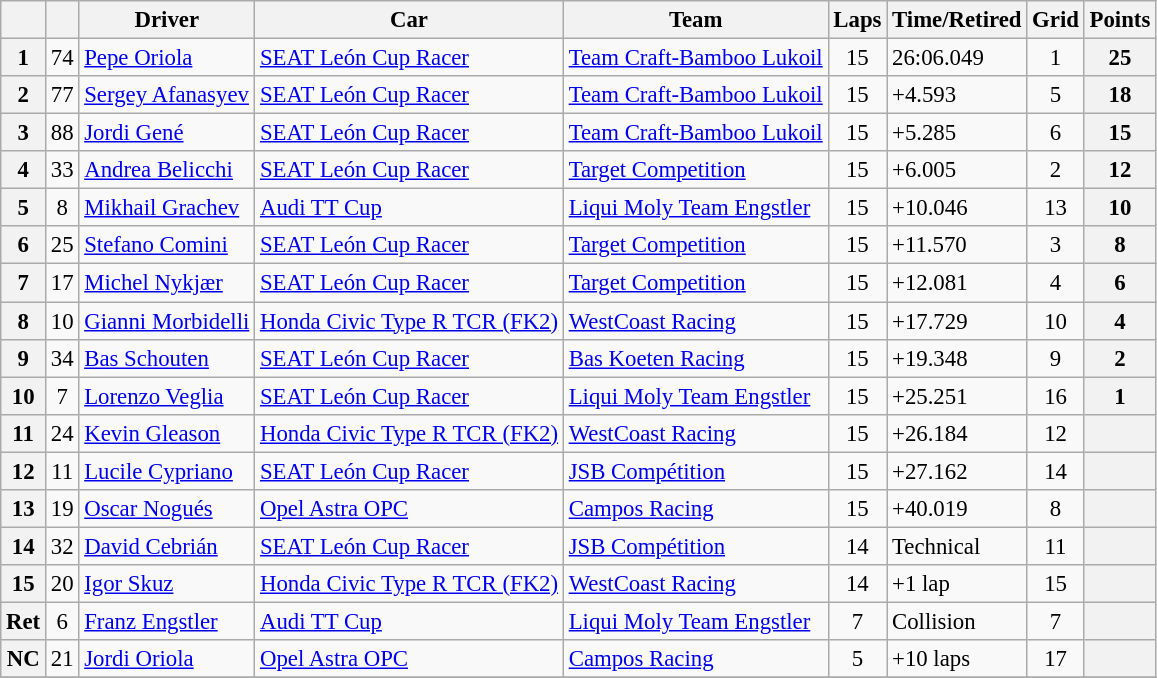<table class="wikitable sortable" style="font-size:95%">
<tr>
<th></th>
<th></th>
<th>Driver</th>
<th>Car</th>
<th>Team</th>
<th>Laps</th>
<th>Time/Retired</th>
<th>Grid</th>
<th>Points</th>
</tr>
<tr>
<th>1</th>
<td align=center>74</td>
<td> <a href='#'>Pepe Oriola</a></td>
<td><a href='#'>SEAT León Cup Racer</a></td>
<td> <a href='#'>Team Craft-Bamboo Lukoil</a></td>
<td align=center>15</td>
<td>26:06.049</td>
<td align=center>1</td>
<th>25</th>
</tr>
<tr>
<th>2</th>
<td align=center>77</td>
<td> <a href='#'>Sergey Afanasyev</a></td>
<td><a href='#'>SEAT León Cup Racer</a></td>
<td> <a href='#'>Team Craft-Bamboo Lukoil</a></td>
<td align=center>15</td>
<td>+4.593</td>
<td align=center>5</td>
<th>18</th>
</tr>
<tr>
<th>3</th>
<td align=center>88</td>
<td> <a href='#'>Jordi Gené</a></td>
<td><a href='#'>SEAT León Cup Racer</a></td>
<td> <a href='#'>Team Craft-Bamboo Lukoil</a></td>
<td align=center>15</td>
<td>+5.285</td>
<td align=center>6</td>
<th>15</th>
</tr>
<tr>
<th>4</th>
<td align=center>33</td>
<td> <a href='#'>Andrea Belicchi</a></td>
<td><a href='#'>SEAT León Cup Racer</a></td>
<td> <a href='#'>Target Competition</a></td>
<td align=center>15</td>
<td>+6.005</td>
<td align=center>2</td>
<th>12</th>
</tr>
<tr>
<th>5</th>
<td align=center>8</td>
<td> <a href='#'>Mikhail Grachev</a></td>
<td><a href='#'>Audi TT Cup</a></td>
<td> <a href='#'>Liqui Moly Team Engstler</a></td>
<td align=center>15</td>
<td>+10.046</td>
<td align=center>13</td>
<th>10</th>
</tr>
<tr>
<th>6</th>
<td align=center>25</td>
<td> <a href='#'>Stefano Comini</a></td>
<td><a href='#'>SEAT León Cup Racer</a></td>
<td> <a href='#'>Target Competition</a></td>
<td align=center>15</td>
<td>+11.570</td>
<td align=center>3</td>
<th>8</th>
</tr>
<tr>
<th>7</th>
<td align=center>17</td>
<td> <a href='#'>Michel Nykjær</a></td>
<td><a href='#'>SEAT León Cup Racer</a></td>
<td> <a href='#'>Target Competition</a></td>
<td align=center>15</td>
<td>+12.081</td>
<td align=center>4</td>
<th>6</th>
</tr>
<tr>
<th>8</th>
<td align=center>10</td>
<td> <a href='#'>Gianni Morbidelli</a></td>
<td><a href='#'>Honda Civic Type R TCR (FK2)</a></td>
<td> <a href='#'>WestCoast Racing</a></td>
<td align=center>15</td>
<td>+17.729</td>
<td align=center>10</td>
<th>4</th>
</tr>
<tr>
<th>9</th>
<td align=center>34</td>
<td> <a href='#'>Bas Schouten</a></td>
<td><a href='#'>SEAT León Cup Racer</a></td>
<td> <a href='#'>Bas Koeten Racing</a></td>
<td align=center>15</td>
<td>+19.348</td>
<td align=center>9</td>
<th>2</th>
</tr>
<tr>
<th>10</th>
<td align=center>7</td>
<td> <a href='#'>Lorenzo Veglia</a></td>
<td><a href='#'>SEAT León Cup Racer</a></td>
<td> <a href='#'>Liqui Moly Team Engstler</a></td>
<td align=center>15</td>
<td>+25.251</td>
<td align=center>16</td>
<th>1</th>
</tr>
<tr>
<th>11</th>
<td align=center>24</td>
<td> <a href='#'>Kevin Gleason</a></td>
<td><a href='#'>Honda Civic Type R TCR (FK2)</a></td>
<td> <a href='#'>WestCoast Racing</a></td>
<td align=center>15</td>
<td>+26.184</td>
<td align=center>12</td>
<th></th>
</tr>
<tr>
<th>12</th>
<td align=center>11</td>
<td> <a href='#'>Lucile Cypriano</a></td>
<td><a href='#'>SEAT León Cup Racer</a></td>
<td> <a href='#'>JSB Compétition</a></td>
<td align=center>15</td>
<td>+27.162</td>
<td align=center>14</td>
<th></th>
</tr>
<tr>
<th>13</th>
<td align=center>19</td>
<td> <a href='#'>Oscar Nogués</a></td>
<td><a href='#'>Opel Astra OPC</a></td>
<td> <a href='#'>Campos Racing</a></td>
<td align=center>15</td>
<td>+40.019</td>
<td align=center>8</td>
<th></th>
</tr>
<tr>
<th>14</th>
<td align=center>32</td>
<td> <a href='#'>David Cebrián</a></td>
<td><a href='#'>SEAT León Cup Racer</a></td>
<td> <a href='#'>JSB Compétition</a></td>
<td align=center>14</td>
<td>Technical</td>
<td align=center>11</td>
<th></th>
</tr>
<tr>
<th>15</th>
<td align=center>20</td>
<td> <a href='#'>Igor Skuz</a></td>
<td><a href='#'>Honda Civic Type R TCR (FK2)</a></td>
<td> <a href='#'>WestCoast Racing</a></td>
<td align=center>14</td>
<td>+1 lap</td>
<td align=center>15</td>
<th></th>
</tr>
<tr>
<th>Ret</th>
<td align=center>6</td>
<td> <a href='#'>Franz Engstler</a></td>
<td><a href='#'>Audi TT Cup</a></td>
<td> <a href='#'>Liqui Moly Team Engstler</a></td>
<td align=center>7</td>
<td>Collision</td>
<td align=center>7</td>
<th></th>
</tr>
<tr>
<th>NC</th>
<td align=center>21</td>
<td> <a href='#'>Jordi Oriola</a></td>
<td><a href='#'>Opel Astra OPC</a></td>
<td> <a href='#'>Campos Racing</a></td>
<td align=center>5</td>
<td>+10 laps</td>
<td align=center>17</td>
<th></th>
</tr>
<tr>
</tr>
</table>
